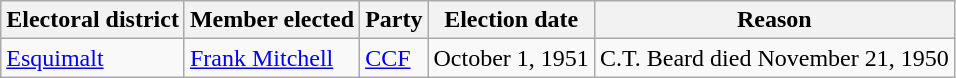<table class="wikitable sortable">
<tr>
<th>Electoral district</th>
<th>Member elected</th>
<th>Party</th>
<th>Election date</th>
<th>Reason</th>
</tr>
<tr>
<td><a href='#'>Esquimalt</a></td>
<td><a href='#'>Frank Mitchell</a></td>
<td><a href='#'>CCF</a></td>
<td>October 1, 1951</td>
<td>C.T. Beard died November 21, 1950</td>
</tr>
</table>
